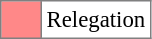<table bgcolor="#f7f8ff" cellpadding="3" cellspacing="0" border="1" style="font-size: 95%; border: gray solid 1px; border-collapse: collapse;text-align:center;">
<tr>
<td style="background: #FF8888;" width="20"></td>
<td bgcolor="#ffffff" align="left">Relegation</td>
</tr>
</table>
